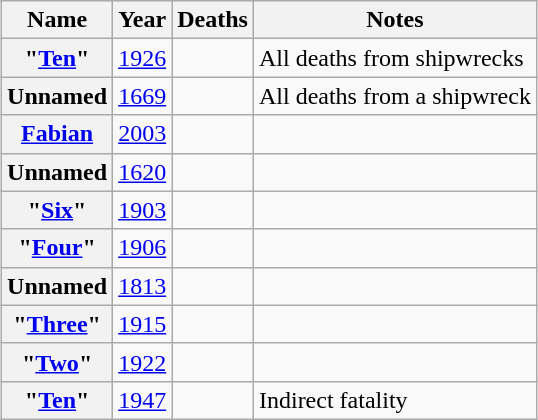<table class="wikitable sortable plainrowheaders" style="margin: auto;">
<tr>
<th scope="col">Name</th>
<th scope="col">Year</th>
<th scope="col">Deaths</th>
<th scope="col" class="unsortable">Notes</th>
</tr>
<tr>
<th scope="row">"<a href='#'>Ten</a>"</th>
<td><a href='#'>1926</a></td>
<td align="right"></td>
<td>All deaths from shipwrecks</td>
</tr>
<tr>
<th scope="row">Unnamed</th>
<td><a href='#'>1669</a></td>
<td align="right"></td>
<td>All deaths from a shipwreck</td>
</tr>
<tr>
<th scope="row"><a href='#'>Fabian</a></th>
<td><a href='#'>2003</a></td>
<td align="right"></td>
<td></td>
</tr>
<tr>
<th scope="row">Unnamed</th>
<td><a href='#'>1620</a></td>
<td align="right"></td>
<td></td>
</tr>
<tr>
<th scope="row">"<a href='#'>Six</a>"</th>
<td><a href='#'>1903</a></td>
<td align="right"></td>
<td></td>
</tr>
<tr>
<th scope="row">"<a href='#'>Four</a>"</th>
<td><a href='#'>1906</a></td>
<td align="right"></td>
<td></td>
</tr>
<tr>
<th scope="row">Unnamed</th>
<td><a href='#'>1813</a></td>
<td align="right"></td>
<td></td>
</tr>
<tr>
<th scope="row">"<a href='#'>Three</a>"</th>
<td><a href='#'>1915</a></td>
<td align="right"></td>
<td></td>
</tr>
<tr>
<th scope="row">"<a href='#'>Two</a>"</th>
<td><a href='#'>1922</a></td>
<td align="right"></td>
<td></td>
</tr>
<tr>
<th scope="row">"<a href='#'>Ten</a>"</th>
<td><a href='#'>1947</a></td>
<td align="right"></td>
<td>Indirect fatality</td>
</tr>
</table>
